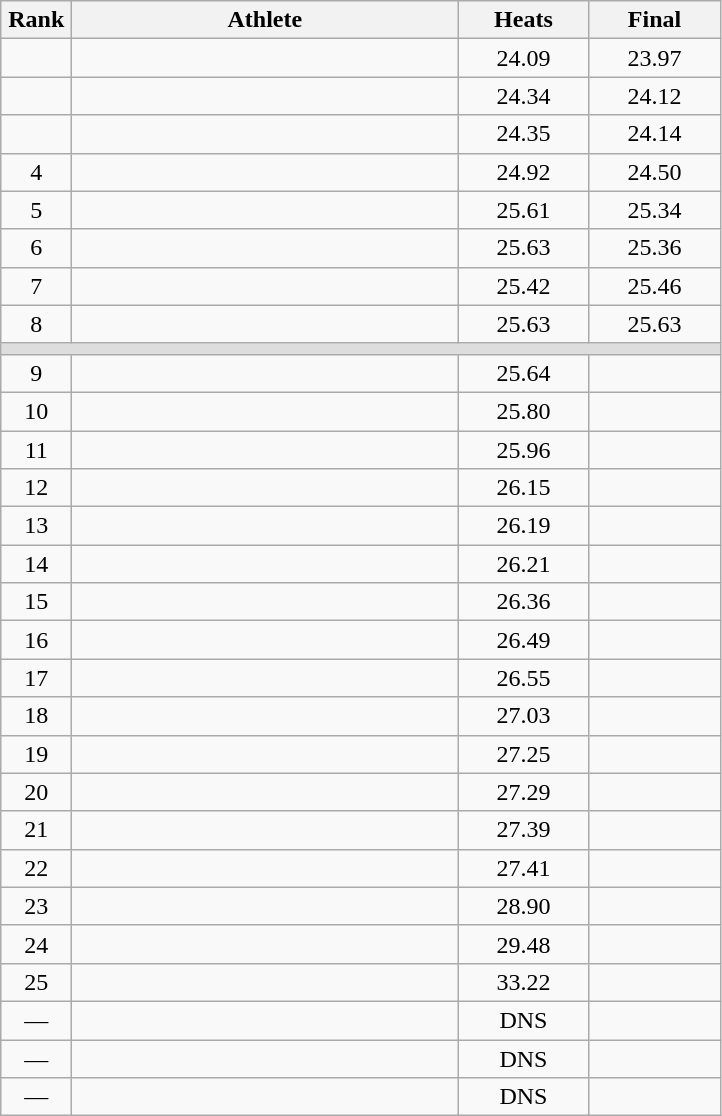<table class=wikitable style="text-align:center">
<tr>
<th width=40>Rank</th>
<th width=250>Athlete</th>
<th width=80>Heats</th>
<th width=80>Final</th>
</tr>
<tr>
<td></td>
<td align=left></td>
<td>24.09</td>
<td>23.97</td>
</tr>
<tr>
<td></td>
<td align=left></td>
<td>24.34</td>
<td>24.12</td>
</tr>
<tr>
<td></td>
<td align=left></td>
<td>24.35</td>
<td>24.14</td>
</tr>
<tr>
<td>4</td>
<td align=left></td>
<td>24.92</td>
<td>24.50</td>
</tr>
<tr>
<td>5</td>
<td align=left></td>
<td>25.61</td>
<td>25.34</td>
</tr>
<tr>
<td>6</td>
<td align=left></td>
<td>25.63</td>
<td>25.36</td>
</tr>
<tr>
<td>7</td>
<td align=left></td>
<td>25.42</td>
<td>25.46</td>
</tr>
<tr>
<td>8</td>
<td align=left></td>
<td>25.63</td>
<td>25.63</td>
</tr>
<tr bgcolor=#DDDDDD>
<td colspan=4></td>
</tr>
<tr>
<td>9</td>
<td align=left></td>
<td>25.64</td>
<td></td>
</tr>
<tr>
<td>10</td>
<td align=left></td>
<td>25.80</td>
<td></td>
</tr>
<tr>
<td>11</td>
<td align=left></td>
<td>25.96</td>
<td></td>
</tr>
<tr>
<td>12</td>
<td align=left></td>
<td>26.15</td>
<td></td>
</tr>
<tr>
<td>13</td>
<td align=left></td>
<td>26.19</td>
<td></td>
</tr>
<tr>
<td>14</td>
<td align=left></td>
<td>26.21</td>
<td></td>
</tr>
<tr>
<td>15</td>
<td align=left></td>
<td>26.36</td>
<td></td>
</tr>
<tr>
<td>16</td>
<td align=left></td>
<td>26.49</td>
<td></td>
</tr>
<tr>
<td>17</td>
<td align=left></td>
<td>26.55</td>
<td></td>
</tr>
<tr>
<td>18</td>
<td align=left></td>
<td>27.03</td>
<td></td>
</tr>
<tr>
<td>19</td>
<td align=left></td>
<td>27.25</td>
<td></td>
</tr>
<tr>
<td>20</td>
<td align=left></td>
<td>27.29</td>
<td></td>
</tr>
<tr>
<td>21</td>
<td align=left></td>
<td>27.39</td>
<td></td>
</tr>
<tr>
<td>22</td>
<td align=left></td>
<td>27.41</td>
<td></td>
</tr>
<tr>
<td>23</td>
<td align=left></td>
<td>28.90</td>
<td></td>
</tr>
<tr>
<td>24</td>
<td align=left></td>
<td>29.48</td>
<td></td>
</tr>
<tr>
<td>25</td>
<td align=left></td>
<td>33.22</td>
<td></td>
</tr>
<tr>
<td>—</td>
<td align=left></td>
<td>DNS</td>
<td></td>
</tr>
<tr>
<td>—</td>
<td align=left></td>
<td>DNS</td>
<td></td>
</tr>
<tr>
<td>—</td>
<td align=left></td>
<td>DNS</td>
<td></td>
</tr>
</table>
